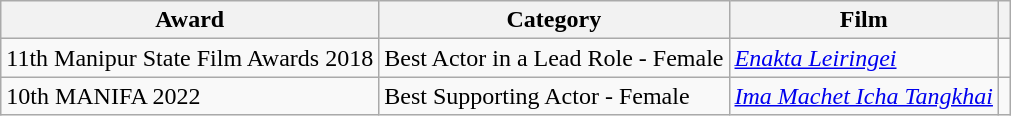<table class="wikitable sortable">
<tr>
<th>Award</th>
<th>Category</th>
<th>Film</th>
<th></th>
</tr>
<tr>
<td>11th Manipur State Film Awards 2018</td>
<td>Best Actor in a Lead Role - Female</td>
<td><em><a href='#'>Enakta Leiringei</a></em></td>
<td></td>
</tr>
<tr>
<td>10th MANIFA 2022</td>
<td>Best Supporting Actor - Female</td>
<td><em><a href='#'>Ima Machet Icha Tangkhai</a></em></td>
<td></td>
</tr>
</table>
